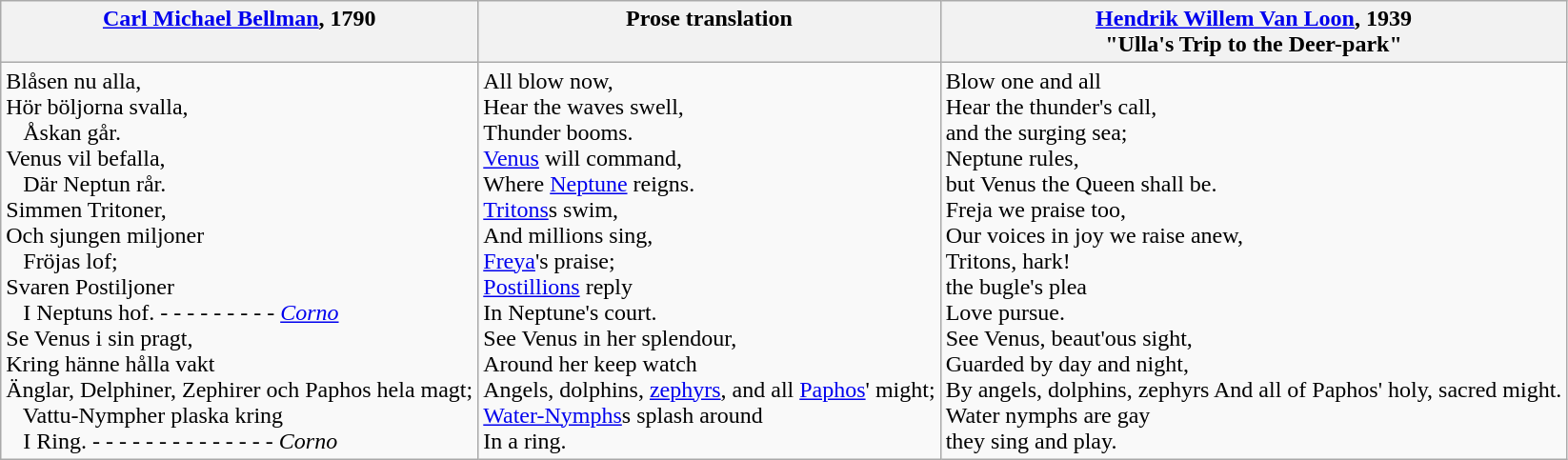<table class="wikitable">
<tr>
<th><a href='#'>Carl Michael Bellman</a>, 1790<br> </th>
<th>Prose translation<br> </th>
<th><a href='#'>Hendrik Willem Van Loon</a>, 1939<br>"Ulla's Trip to the Deer-park"</th>
</tr>
<tr>
<td>Blåsen nu alla,<br>Hör böljorna svalla,<br>   Åskan går.<br>Venus vil befalla,<br>   Där Neptun rår.<br>Simmen Tritoner,<br>Och sjungen miljoner<br>   Fröjas lof;<br>Svaren Postiljoner<br>   I Neptuns hof. -  -  -  -  -  -  -  -  - <em><a href='#'>Corno</a></em><br>Se Venus i sin pragt,<br>Kring hänne hålla vakt<br>Änglar, Delphiner, Zephirer och Paphos hela magt;<br>   Vattu-Nympher plaska kring<br>   I Ring. -  -  -  -  -  -  -  -  -  -  -  -  -  - <em>Corno</em></td>
<td>All blow now,<br>Hear the waves swell,<br>Thunder booms.<br><a href='#'>Venus</a> will command,<br>Where <a href='#'>Neptune</a> reigns.<br><a href='#'>Tritons</a>s swim,<br>And millions sing,<br><a href='#'>Freya</a>'s praise;<br><a href='#'>Postillions</a> reply<br>In Neptune's court.<br>See Venus in her splendour,<br>Around her keep watch<br>Angels, dolphins, <a href='#'>zephyrs</a>, and all <a href='#'>Paphos</a>' might;<br><a href='#'>Water-Nymphs</a>s splash around<br>In a ring.</td>
<td>Blow one and all<br>Hear the thunder's call,<br>and the surging sea;<br>Neptune rules,<br>but Venus the Queen shall be.<br>Freja we praise too,<br>Our voices in joy we raise anew,<br>Tritons, hark!<br>the bugle's plea<br>Love pursue.<br>See Venus, beaut'ous sight,<br>Guarded by day and night,<br>By angels, dolphins, zephyrs And all of Paphos' holy, sacred might.<br>Water nymphs are gay<br>they sing and play.</td>
</tr>
</table>
